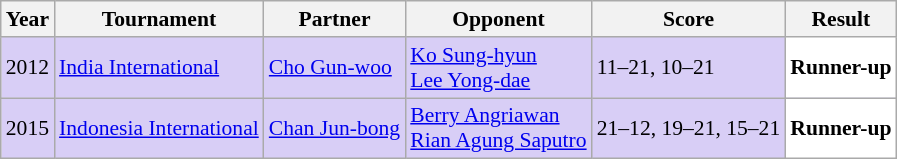<table class="sortable wikitable" style="font-size: 90%;">
<tr>
<th>Year</th>
<th>Tournament</th>
<th>Partner</th>
<th>Opponent</th>
<th>Score</th>
<th>Result</th>
</tr>
<tr style="background:#D8CEF6">
<td align="center">2012</td>
<td align="left"><a href='#'>India International</a></td>
<td align="left"> <a href='#'>Cho Gun-woo</a></td>
<td align="left"> <a href='#'>Ko Sung-hyun</a> <br>  <a href='#'>Lee Yong-dae</a></td>
<td align="left">11–21, 10–21</td>
<td style="text-align:left; background:white"> <strong>Runner-up</strong></td>
</tr>
<tr style="background:#D8CEF6">
<td align="center">2015</td>
<td align="left"><a href='#'>Indonesia International</a></td>
<td align="left"> <a href='#'>Chan Jun-bong</a></td>
<td align="left"> <a href='#'>Berry Angriawan</a> <br>  <a href='#'>Rian Agung Saputro</a></td>
<td align="left">21–12, 19–21, 15–21</td>
<td style="text-align:left; background:white"> <strong>Runner-up</strong></td>
</tr>
</table>
